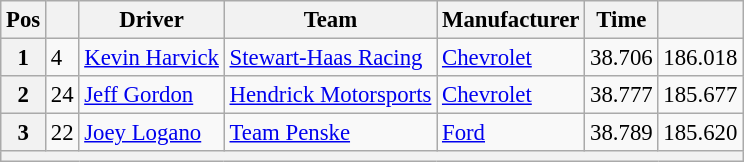<table class="wikitable" style="font-size:95%">
<tr>
<th>Pos</th>
<th></th>
<th>Driver</th>
<th>Team</th>
<th>Manufacturer</th>
<th>Time</th>
<th></th>
</tr>
<tr>
<th>1</th>
<td>4</td>
<td><a href='#'>Kevin Harvick</a></td>
<td><a href='#'>Stewart-Haas Racing</a></td>
<td><a href='#'>Chevrolet</a></td>
<td>38.706</td>
<td>186.018</td>
</tr>
<tr>
<th>2</th>
<td>24</td>
<td><a href='#'>Jeff Gordon</a></td>
<td><a href='#'>Hendrick Motorsports</a></td>
<td><a href='#'>Chevrolet</a></td>
<td>38.777</td>
<td>185.677</td>
</tr>
<tr>
<th>3</th>
<td>22</td>
<td><a href='#'>Joey Logano</a></td>
<td><a href='#'>Team Penske</a></td>
<td><a href='#'>Ford</a></td>
<td>38.789</td>
<td>185.620</td>
</tr>
<tr>
<th colspan="7"></th>
</tr>
</table>
